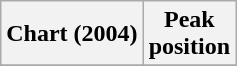<table class="wikitable sortable">
<tr>
<th>Chart (2004)</th>
<th>Peak<br>position</th>
</tr>
<tr>
</tr>
</table>
